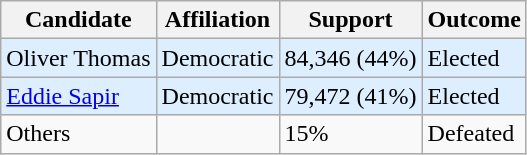<table class="wikitable">
<tr>
<th>Candidate</th>
<th>Affiliation</th>
<th>Support</th>
<th>Outcome</th>
</tr>
<tr>
<td bgcolor=#DDEEFF>Oliver Thomas</td>
<td bgcolor=#DDEEFF>Democratic</td>
<td bgcolor=#DDEEFF>84,346 (44%)</td>
<td bgcolor=#DDEEFF>Elected</td>
</tr>
<tr>
<td bgcolor=#DDEEFF><a href='#'>Eddie Sapir</a></td>
<td bgcolor=#DDEEFF>Democratic</td>
<td bgcolor=#DDEEFF>79,472 (41%)</td>
<td bgcolor=#DDEEFF>Elected</td>
</tr>
<tr>
<td>Others</td>
<td></td>
<td>15%</td>
<td>Defeated</td>
</tr>
</table>
